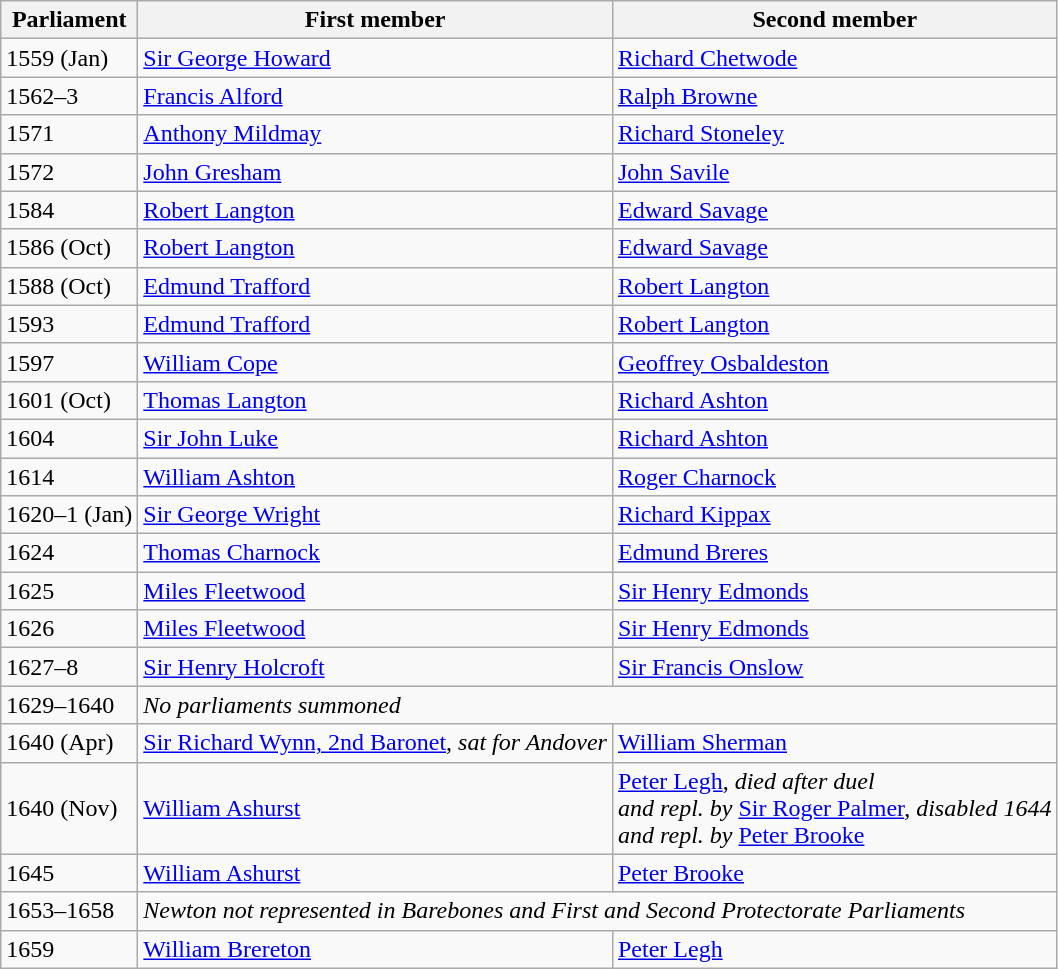<table class="wikitable">
<tr>
<th>Parliament</th>
<th>First member</th>
<th>Second member</th>
</tr>
<tr>
<td>1559 (Jan)</td>
<td><a href='#'>Sir George Howard</a></td>
<td><a href='#'>Richard Chetwode</a></td>
</tr>
<tr>
<td>1562–3</td>
<td><a href='#'>Francis Alford</a></td>
<td><a href='#'>Ralph Browne</a></td>
</tr>
<tr>
<td>1571</td>
<td><a href='#'>Anthony Mildmay</a></td>
<td><a href='#'>Richard Stoneley</a></td>
</tr>
<tr>
<td>1572</td>
<td><a href='#'>John Gresham</a></td>
<td><a href='#'>John Savile</a></td>
</tr>
<tr>
<td>1584</td>
<td><a href='#'>Robert Langton</a></td>
<td><a href='#'>Edward Savage</a></td>
</tr>
<tr>
<td>1586 (Oct)</td>
<td><a href='#'>Robert Langton</a></td>
<td><a href='#'>Edward Savage</a></td>
</tr>
<tr>
<td>1588 (Oct)</td>
<td><a href='#'>Edmund Trafford</a></td>
<td><a href='#'>Robert Langton</a></td>
</tr>
<tr>
<td>1593</td>
<td><a href='#'>Edmund Trafford</a></td>
<td><a href='#'>Robert Langton</a></td>
</tr>
<tr>
<td>1597</td>
<td><a href='#'>William Cope</a></td>
<td><a href='#'>Geoffrey Osbaldeston</a></td>
</tr>
<tr>
<td>1601 (Oct)</td>
<td><a href='#'>Thomas Langton</a></td>
<td><a href='#'>Richard Ashton</a></td>
</tr>
<tr>
<td>1604</td>
<td><a href='#'>Sir John Luke</a></td>
<td><a href='#'>Richard Ashton</a>  </td>
</tr>
<tr>
<td>1614</td>
<td><a href='#'>William Ashton</a></td>
<td><a href='#'>Roger Charnock</a></td>
</tr>
<tr>
<td>1620–1 (Jan)</td>
<td><a href='#'>Sir George Wright</a></td>
<td><a href='#'>Richard Kippax</a></td>
</tr>
<tr>
<td>1624</td>
<td><a href='#'>Thomas Charnock</a></td>
<td><a href='#'>Edmund Breres</a>  </td>
</tr>
<tr>
<td>1625</td>
<td><a href='#'>Miles Fleetwood</a></td>
<td><a href='#'>Sir Henry Edmonds</a>  </td>
</tr>
<tr>
<td>1626</td>
<td><a href='#'>Miles Fleetwood</a></td>
<td><a href='#'>Sir Henry Edmonds</a>   </td>
</tr>
<tr>
<td>1627–8</td>
<td><a href='#'>Sir Henry Holcroft</a></td>
<td><a href='#'>Sir Francis Onslow</a>  </td>
</tr>
<tr>
<td>1629–1640</td>
<td colspan = "2"><em>No parliaments summoned</em></td>
</tr>
<tr>
<td>1640 (Apr)</td>
<td><a href='#'>Sir Richard Wynn, 2nd Baronet</a>, <em>sat for Andover</em></td>
<td><a href='#'>William Sherman</a></td>
</tr>
<tr>
<td>1640 (Nov)</td>
<td><a href='#'>William Ashurst</a></td>
<td><a href='#'>Peter Legh</a>, <em>died after duel <br> and repl. by</em> <a href='#'>Sir Roger Palmer</a>, <em>disabled 1644 <br> and repl. by</em> <a href='#'>Peter Brooke</a></td>
</tr>
<tr>
<td>1645</td>
<td><a href='#'>William Ashurst</a></td>
<td><a href='#'>Peter Brooke</a></td>
</tr>
<tr>
<td>1653–1658</td>
<td colspan = "2"><em>Newton not represented in Barebones and First and Second Protectorate Parliaments</em></td>
</tr>
<tr>
<td>1659</td>
<td><a href='#'>William Brereton</a></td>
<td><a href='#'>Peter Legh</a></td>
</tr>
</table>
